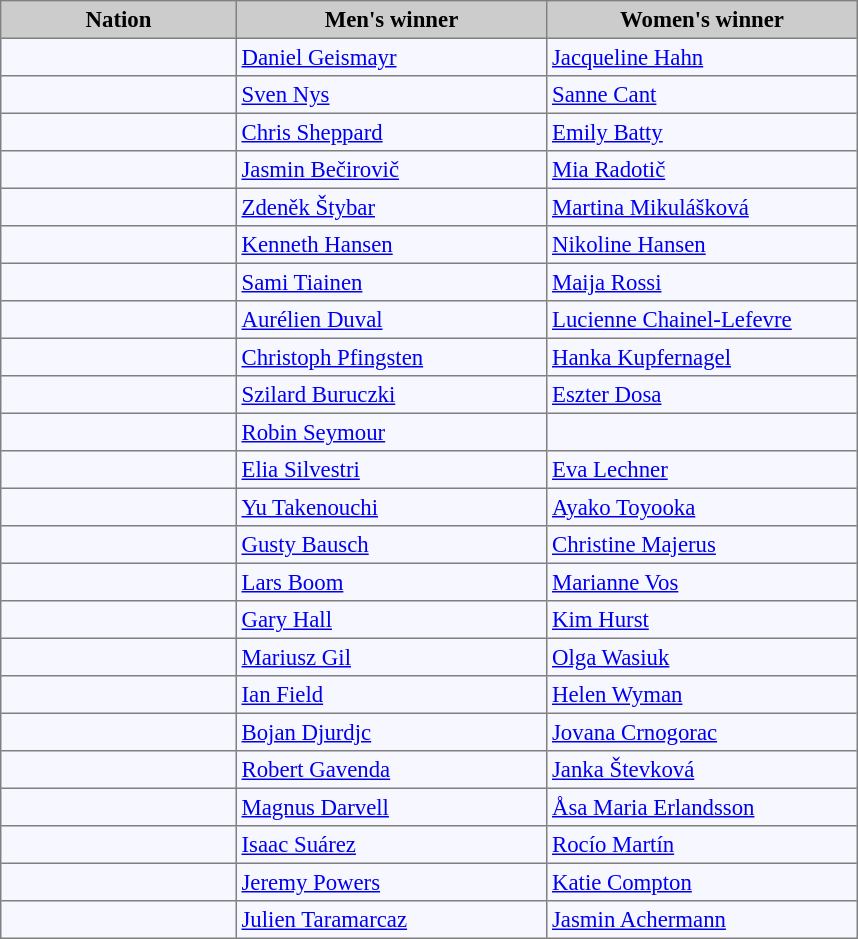<table bgcolor="#f7f8ff" cellpadding="3" cellspacing="0" border="1" style="font-size: 95%; border: gray solid 1px; border-collapse: collapse;">
<tr bgcolor="#CCCCCC">
<td align="center" width="150"><strong>Nation</strong></td>
<td align="center" width="200"><strong>Men's winner</strong></td>
<td align="center" width="200"><strong>Women's winner</strong></td>
</tr>
<tr align="left">
<td></td>
<td><a href='#'>Daniel Geismayr</a></td>
<td><a href='#'>Jacqueline Hahn</a></td>
</tr>
<tr align="left">
<td></td>
<td><a href='#'>Sven Nys</a></td>
<td><a href='#'>Sanne Cant</a></td>
</tr>
<tr align="left">
<td></td>
<td><a href='#'>Chris Sheppard</a></td>
<td><a href='#'>Emily Batty</a></td>
</tr>
<tr align="left">
<td></td>
<td><a href='#'>Jasmin Bečirovič</a></td>
<td><a href='#'>Mia Radotič</a></td>
</tr>
<tr align="left">
<td></td>
<td><a href='#'>Zdeněk Štybar</a></td>
<td><a href='#'>Martina Mikulášková</a></td>
</tr>
<tr align="left">
<td></td>
<td><a href='#'>Kenneth Hansen</a></td>
<td><a href='#'>Nikoline Hansen</a></td>
</tr>
<tr align="left">
<td></td>
<td><a href='#'>Sami Tiainen</a></td>
<td><a href='#'>Maija Rossi</a></td>
</tr>
<tr align="left">
<td></td>
<td><a href='#'>Aurélien Duval</a></td>
<td><a href='#'>Lucienne Chainel-Lefevre</a></td>
</tr>
<tr align="left">
<td></td>
<td><a href='#'>Christoph Pfingsten</a></td>
<td><a href='#'>Hanka Kupfernagel</a></td>
</tr>
<tr align="left">
<td></td>
<td><a href='#'>Szilard Buruczki</a></td>
<td><a href='#'>Eszter Dosa</a></td>
</tr>
<tr align="left">
<td></td>
<td><a href='#'>Robin Seymour</a></td>
<td></td>
</tr>
<tr align="left">
<td></td>
<td><a href='#'>Elia Silvestri</a></td>
<td><a href='#'>Eva Lechner</a></td>
</tr>
<tr align="left">
<td></td>
<td><a href='#'>Yu Takenouchi</a></td>
<td><a href='#'>Ayako Toyooka</a></td>
</tr>
<tr align="left">
<td></td>
<td><a href='#'>Gusty Bausch</a></td>
<td><a href='#'>Christine Majerus</a></td>
</tr>
<tr align="left">
<td></td>
<td><a href='#'>Lars Boom</a></td>
<td><a href='#'>Marianne Vos</a></td>
</tr>
<tr align="left">
<td></td>
<td><a href='#'>Gary Hall</a></td>
<td><a href='#'>Kim Hurst</a></td>
</tr>
<tr align="left">
<td></td>
<td><a href='#'>Mariusz Gil</a></td>
<td><a href='#'>Olga Wasiuk</a></td>
</tr>
<tr align="left">
<td></td>
<td><a href='#'>Ian Field</a></td>
<td><a href='#'>Helen Wyman</a></td>
</tr>
<tr align="left">
<td></td>
<td><a href='#'>Bojan Djurdjc</a></td>
<td><a href='#'>Jovana Crnogorac</a></td>
</tr>
<tr align="left">
<td></td>
<td><a href='#'>Robert Gavenda</a></td>
<td><a href='#'>Janka Števková</a></td>
</tr>
<tr align="left">
<td></td>
<td><a href='#'>Magnus Darvell</a></td>
<td><a href='#'>Åsa Maria Erlandsson</a></td>
</tr>
<tr align="left">
<td></td>
<td><a href='#'>Isaac Suárez</a></td>
<td><a href='#'>Rocío Martín</a></td>
</tr>
<tr align="left">
<td></td>
<td><a href='#'>Jeremy Powers</a></td>
<td><a href='#'>Katie Compton</a></td>
</tr>
<tr align="left">
<td></td>
<td><a href='#'>Julien Taramarcaz</a></td>
<td><a href='#'>Jasmin Achermann</a></td>
</tr>
</table>
